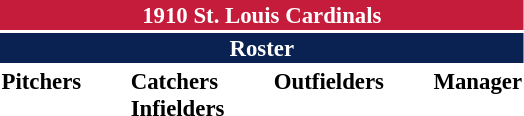<table class="toccolours" style="font-size: 95%;">
<tr>
<th colspan="10" style="background-color: #c41c3a; color: white; text-align: center;">1910 St. Louis Cardinals</th>
</tr>
<tr>
<td colspan="10" style="background-color: #0a2252; color: white; text-align: center;"><strong>Roster</strong></td>
</tr>
<tr>
<td valign="top"><strong>Pitchers</strong><br>
















</td>
<td width="25px"></td>
<td valign="top"><strong>Catchers</strong><br>



<strong>Infielders</strong>






</td>
<td width="25px"></td>
<td valign="top"><strong>Outfielders</strong><br>





</td>
<td width="25px"></td>
<td valign="top"><strong>Manager</strong><br></td>
</tr>
</table>
